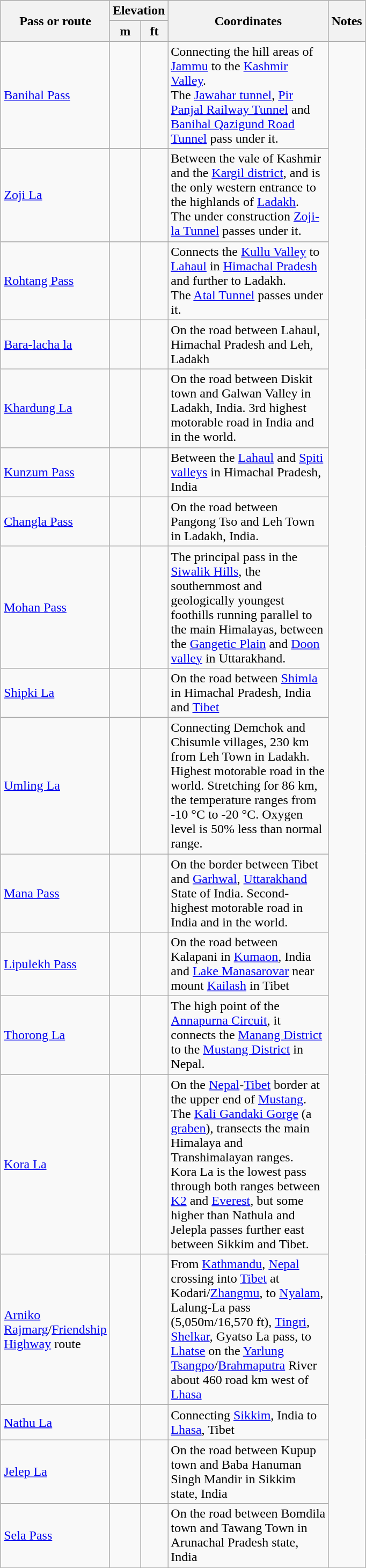<table " class="wikitable sortable" style="margin:auto">
<tr>
<th rowspan=2 style="width:7em;">Pass or route</th>
<th colspan=2>Elevation</th>
<th rowspan=2 style="width:12em;">Coordinates</th>
<th rowspan=2 class=unsortable>Notes</th>
</tr>
<tr>
<th data-sort-type="number">m</th>
<th>ft</th>
</tr>
<tr>
<td><a href='#'>Banihal Pass</a></td>
<td></td>
<td></td>
<td>Connecting the hill areas of <a href='#'>Jammu</a> to the <a href='#'>Kashmir Valley</a>.<br>The <a href='#'>Jawahar tunnel</a>, <a href='#'>Pir Panjal Railway Tunnel</a> and <a href='#'>Banihal Qazigund Road Tunnel</a> pass under it.</td>
</tr>
<tr>
<td><a href='#'>Zoji La</a></td>
<td></td>
<td></td>
<td>Between the vale of Kashmir and the <a href='#'>Kargil district</a>, and is the only western entrance to the highlands of <a href='#'>Ladakh</a>.<br>The under construction <a href='#'>Zoji-la Tunnel</a> passes under it.</td>
</tr>
<tr>
<td><a href='#'>Rohtang Pass</a></td>
<td></td>
<td></td>
<td>Connects the <a href='#'>Kullu Valley</a> to <a href='#'>Lahaul</a> in <a href='#'>Himachal Pradesh</a> and further to Ladakh.<br>The <a href='#'>Atal Tunnel</a> passes under it.</td>
</tr>
<tr>
<td><a href='#'>Bara-lacha la</a></td>
<td></td>
<td></td>
<td>On the road between Lahaul, Himachal Pradesh and Leh, Ladakh</td>
</tr>
<tr>
<td><a href='#'>Khardung La</a></td>
<td></td>
<td></td>
<td>On the road between Diskit town and Galwan Valley in Ladakh, India. 3rd highest motorable road in India and in the world.</td>
</tr>
<tr>
<td><a href='#'>Kunzum Pass</a></td>
<td></td>
<td></td>
<td>Between the <a href='#'>Lahaul</a> and <a href='#'>Spiti valleys</a> in Himachal Pradesh, India</td>
</tr>
<tr>
<td><a href='#'>Changla Pass</a></td>
<td></td>
<td></td>
<td>On the road between Pangong Tso and Leh Town in Ladakh, India.</td>
</tr>
<tr>
<td><a href='#'>Mohan Pass</a></td>
<td></td>
<td></td>
<td>The principal pass in the <a href='#'>Siwalik Hills</a>, the southernmost and geologically youngest foothills running parallel to the main Himalayas, between the <a href='#'>Gangetic Plain</a> and <a href='#'>Doon valley</a> in Uttarakhand.</td>
</tr>
<tr>
<td><a href='#'>Shipki La</a></td>
<td></td>
<td></td>
<td>On the road between <a href='#'>Shimla</a> in Himachal Pradesh, India and <a href='#'>Tibet</a></td>
</tr>
<tr>
<td><a href='#'>Umling La</a></td>
<td></td>
<td></td>
<td>Connecting Demchok and Chisumle villages, 230 km from Leh Town in Ladakh. Highest motorable road in the world. Stretching for 86 km, the temperature ranges from -10 °C to -20 °C. Oxygen level is 50% less than normal range.</td>
</tr>
<tr>
<td><a href='#'>Mana Pass</a></td>
<td></td>
<td></td>
<td>On the border between Tibet and <a href='#'>Garhwal</a>, <a href='#'>Uttarakhand</a> State of India. Second-highest motorable road in India and in the world.</td>
</tr>
<tr>
<td><a href='#'>Lipulekh Pass</a></td>
<td></td>
<td></td>
<td>On the road between Kalapani in <a href='#'>Kumaon</a>, India and <a href='#'>Lake Manasarovar</a> near mount <a href='#'>Kailash</a> in Tibet</td>
</tr>
<tr>
<td><a href='#'>Thorong La</a></td>
<td></td>
<td></td>
<td>The high point of the <a href='#'>Annapurna Circuit</a>, it connects the <a href='#'>Manang District</a> to the <a href='#'>Mustang District</a> in Nepal.</td>
</tr>
<tr>
<td><a href='#'>Kora La</a></td>
<td></td>
<td></td>
<td>On the <a href='#'>Nepal</a>-<a href='#'>Tibet</a> border at the upper end of <a href='#'>Mustang</a>. The <a href='#'>Kali Gandaki Gorge</a> (a <a href='#'>graben</a>), transects the main Himalaya and Transhimalayan ranges.<br>Kora La is the lowest pass through both ranges between <a href='#'>K2</a> and <a href='#'>Everest</a>, but some  higher than Nathula and Jelepla passes further east between Sikkim and Tibet.</td>
</tr>
<tr>
<td><a href='#'>Arniko Rajmarg</a>/<a href='#'>Friendship Highway</a> route</td>
<td></td>
<td></td>
<td>From <a href='#'>Kathmandu</a>, <a href='#'>Nepal</a> crossing into <a href='#'>Tibet</a> at Kodari/<a href='#'>Zhangmu</a>, to <a href='#'>Nyalam</a>, Lalung-La pass (5,050m/16,570 ft), <a href='#'>Tingri</a>, <a href='#'>Shelkar</a>, Gyatso La pass, to <a href='#'>Lhatse</a> on the <a href='#'>Yarlung Tsangpo</a>/<a href='#'>Brahmaputra</a> River about 460 road km west of <a href='#'>Lhasa</a></td>
</tr>
<tr>
<td><a href='#'>Nathu La</a></td>
<td></td>
<td></td>
<td>Connecting <a href='#'>Sikkim</a>, India to <a href='#'>Lhasa</a>, Tibet</td>
</tr>
<tr>
<td><a href='#'>Jelep La</a></td>
<td></td>
<td></td>
<td>On the road between Kupup town and Baba Hanuman Singh Mandir in Sikkim state, India</td>
</tr>
<tr>
<td><a href='#'>Sela Pass</a></td>
<td></td>
<td></td>
<td>On the road between Bomdila town and Tawang Town in Arunachal Pradesh state, India</td>
</tr>
</table>
